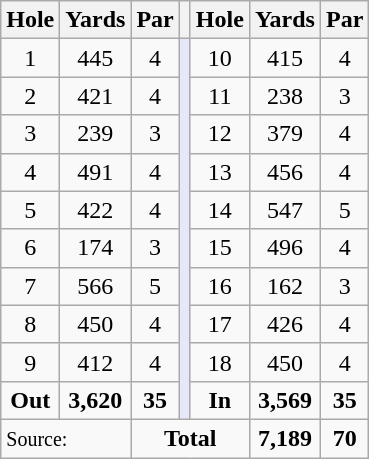<table class="wikitable" style="text-align:center; font-size:100%">
<tr>
<th>Hole</th>
<th>Yards</th>
<th>Par</th>
<th></th>
<th>Hole</th>
<th>Yards</th>
<th>Par</th>
</tr>
<tr>
<td>1</td>
<td>445</td>
<td>4</td>
<td rowspan=10 style="background:#E6E8FA;"></td>
<td>10</td>
<td>415</td>
<td>4</td>
</tr>
<tr>
<td>2</td>
<td>421</td>
<td>4</td>
<td>11</td>
<td>238</td>
<td>3</td>
</tr>
<tr>
<td>3</td>
<td>239</td>
<td>3</td>
<td>12</td>
<td>379</td>
<td>4</td>
</tr>
<tr>
<td>4</td>
<td>491</td>
<td>4</td>
<td>13</td>
<td>456</td>
<td>4</td>
</tr>
<tr>
<td>5</td>
<td>422</td>
<td>4</td>
<td>14</td>
<td>547</td>
<td>5</td>
</tr>
<tr>
<td>6</td>
<td>174</td>
<td>3</td>
<td>15</td>
<td>496</td>
<td>4</td>
</tr>
<tr>
<td>7</td>
<td>566</td>
<td>5</td>
<td>16</td>
<td>162</td>
<td>3</td>
</tr>
<tr>
<td>8</td>
<td>450</td>
<td>4</td>
<td>17</td>
<td>426</td>
<td>4</td>
</tr>
<tr>
<td>9</td>
<td>412</td>
<td>4</td>
<td>18</td>
<td>450</td>
<td>4</td>
</tr>
<tr>
<td><strong>Out</strong></td>
<td><strong>3,620</strong></td>
<td><strong>35</strong></td>
<td><strong>In</strong></td>
<td><strong>3,569</strong></td>
<td><strong>35</strong></td>
</tr>
<tr>
<td colspan=2 align=left><small>Source:</small></td>
<td colspan=3><strong>Total</strong></td>
<td><strong>7,189</strong></td>
<td><strong>70</strong></td>
</tr>
</table>
